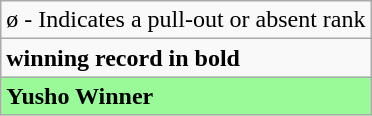<table class="wikitable">
<tr>
<td>ø - Indicates a pull-out or absent rank</td>
</tr>
<tr>
<td><strong>winning record in bold</strong></td>
</tr>
<tr>
<td style="background: PaleGreen;"><strong>Yusho Winner</strong></td>
</tr>
</table>
